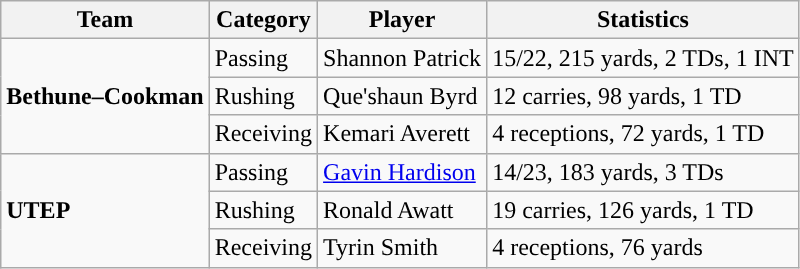<table class="wikitable" style="float: left;">
<tr>
<th>Team</th>
<th>Category</th>
<th>Player</th>
<th>Statistics</th>
</tr>
<tr>
<td rowspan=3><strong>Bethune–Cookman</strong></td>
<td>Passing</td>
<td>Shannon Patrick</td>
<td>15/22, 215 yards, 2 TDs, 1 INT</td>
</tr>
<tr>
<td>Rushing</td>
<td>Que'shaun Byrd</td>
<td>12 carries, 98 yards, 1 TD</td>
</tr>
<tr>
<td>Receiving</td>
<td>Kemari Averett</td>
<td>4 receptions, 72 yards, 1 TD</td>
</tr>
<tr>
<td rowspan=3><strong>UTEP</strong></td>
<td>Passing</td>
<td><a href='#'>Gavin Hardison</a></td>
<td>14/23, 183 yards, 3 TDs</td>
</tr>
<tr>
<td>Rushing</td>
<td>Ronald Awatt</td>
<td>19 carries, 126 yards, 1 TD</td>
</tr>
<tr>
<td>Receiving</td>
<td>Tyrin Smith</td>
<td>4 receptions, 76 yards</td>
</tr>
</table>
